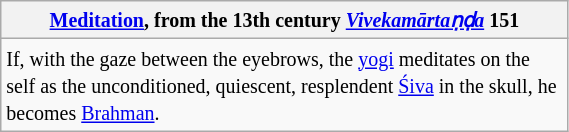<table class="wikitable floatright" width=30%>
<tr>
<th><small><a href='#'>Meditation</a>, from the 13th century <em><a href='#'>Vivekamārtaṇḍa</a></em> 151</small></th>
</tr>
<tr>
<td><small>If, with the gaze between the eyebrows, the <a href='#'>yogi</a> meditates on the self as the unconditioned, quiescent, resplendent <a href='#'>Śiva</a> in the skull, he becomes <a href='#'>Brahman</a>.</small></td>
</tr>
</table>
